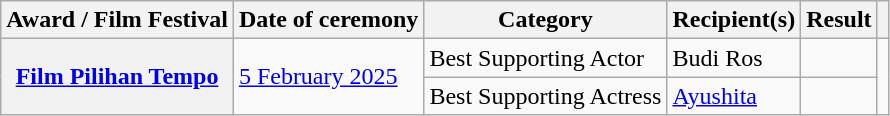<table class="wikitable sortable plainrowheaders">
<tr>
<th scope="col">Award / Film Festival</th>
<th scope="col">Date of ceremony</th>
<th scope="col">Category</th>
<th scope="col">Recipient(s)</th>
<th scope="col">Result</th>
<th scope="col" class="unsortable"></th>
</tr>
<tr>
<th scope="row" rowspan="2"><a href='#'>Film Pilihan Tempo</a></th>
<td rowspan="2"><a href='#'>5 February 2025</a></td>
<td>Best Supporting Actor</td>
<td>Budi Ros</td>
<td></td>
<td align="center" rowspan="2"></td>
</tr>
<tr>
<td>Best Supporting Actress</td>
<td><a href='#'>Ayushita</a></td>
<td></td>
</tr>
</table>
